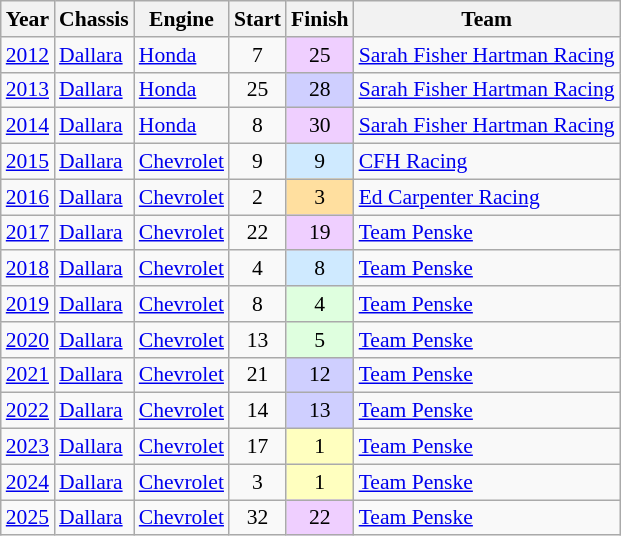<table class="wikitable" style="font-size: 90%;">
<tr>
<th>Year</th>
<th>Chassis</th>
<th>Engine</th>
<th>Start</th>
<th>Finish</th>
<th>Team</th>
</tr>
<tr>
<td><a href='#'>2012</a></td>
<td><a href='#'>Dallara</a></td>
<td><a href='#'>Honda</a></td>
<td align=center>7</td>
<td align=center style="background:#EFCFFF;">25</td>
<td nowrap><a href='#'>Sarah Fisher Hartman Racing</a></td>
</tr>
<tr>
<td><a href='#'>2013</a></td>
<td><a href='#'>Dallara</a></td>
<td><a href='#'>Honda</a></td>
<td align=center>25</td>
<td align=center style="background:#CFCFFF;">28</td>
<td><a href='#'>Sarah Fisher Hartman Racing</a></td>
</tr>
<tr>
<td><a href='#'>2014</a></td>
<td><a href='#'>Dallara</a></td>
<td><a href='#'>Honda</a></td>
<td align=center>8</td>
<td align=center style="background:#EFCFFF;">30</td>
<td><a href='#'>Sarah Fisher Hartman Racing</a></td>
</tr>
<tr>
<td><a href='#'>2015</a></td>
<td><a href='#'>Dallara</a></td>
<td><a href='#'>Chevrolet</a></td>
<td align=center>9</td>
<td align=center style="background:#CFEAFF;">9</td>
<td><a href='#'>CFH Racing</a></td>
</tr>
<tr>
<td><a href='#'>2016</a></td>
<td><a href='#'>Dallara</a></td>
<td><a href='#'>Chevrolet</a></td>
<td align=center>2</td>
<td align=center style="background:#FFDF9F;">3</td>
<td><a href='#'>Ed Carpenter Racing</a></td>
</tr>
<tr>
<td><a href='#'>2017</a></td>
<td><a href='#'>Dallara</a></td>
<td><a href='#'>Chevrolet</a></td>
<td align=center>22</td>
<td align=center style="background:#EFCFFF;">19</td>
<td><a href='#'>Team Penske</a></td>
</tr>
<tr>
<td><a href='#'>2018</a></td>
<td><a href='#'>Dallara</a></td>
<td><a href='#'>Chevrolet</a></td>
<td align=center>4</td>
<td align=center style="background:#CFEAFF;">8</td>
<td><a href='#'>Team Penske</a></td>
</tr>
<tr>
<td><a href='#'>2019</a></td>
<td><a href='#'>Dallara</a></td>
<td><a href='#'>Chevrolet</a></td>
<td align=center>8</td>
<td align=center style="background:#DFFFDF;">4</td>
<td><a href='#'>Team Penske</a></td>
</tr>
<tr>
<td><a href='#'>2020</a></td>
<td><a href='#'>Dallara</a></td>
<td><a href='#'>Chevrolet</a></td>
<td align=center>13</td>
<td align=center style="background:#DFFFDF;">5</td>
<td><a href='#'>Team Penske</a></td>
</tr>
<tr>
<td><a href='#'>2021</a></td>
<td><a href='#'>Dallara</a></td>
<td><a href='#'>Chevrolet</a></td>
<td align=center>21</td>
<td align=center style="background:#CFCFFF;">12</td>
<td><a href='#'>Team Penske</a></td>
</tr>
<tr>
<td><a href='#'>2022</a></td>
<td><a href='#'>Dallara</a></td>
<td><a href='#'>Chevrolet</a></td>
<td align=center>14</td>
<td align=center style="background:#CFCFFF;">13</td>
<td><a href='#'>Team Penske</a></td>
</tr>
<tr>
<td><a href='#'>2023</a></td>
<td><a href='#'>Dallara</a></td>
<td><a href='#'>Chevrolet</a></td>
<td align=center>17</td>
<td align=center style="background:#FFFFBF;">1</td>
<td><a href='#'>Team Penske</a></td>
</tr>
<tr>
<td><a href='#'>2024</a></td>
<td><a href='#'>Dallara</a></td>
<td><a href='#'>Chevrolet</a></td>
<td align=center>3</td>
<td align=center style="background:#FFFFBF;">1</td>
<td><a href='#'>Team Penske</a></td>
</tr>
<tr>
<td><a href='#'>2025</a></td>
<td><a href='#'>Dallara</a></td>
<td><a href='#'>Chevrolet</a></td>
<td align=center>32</td>
<td align=center style="background:#EFCFFF;">22</td>
<td><a href='#'>Team Penske</a></td>
</tr>
</table>
